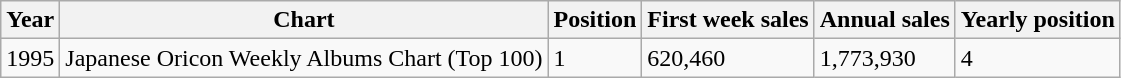<table class="wikitable">
<tr>
<th>Year</th>
<th>Chart</th>
<th>Position</th>
<th>First week sales</th>
<th>Annual sales</th>
<th>Yearly position</th>
</tr>
<tr>
<td>1995</td>
<td>Japanese Oricon Weekly Albums Chart (Top 100)</td>
<td>1</td>
<td>620,460</td>
<td>1,773,930</td>
<td>4</td>
</tr>
</table>
